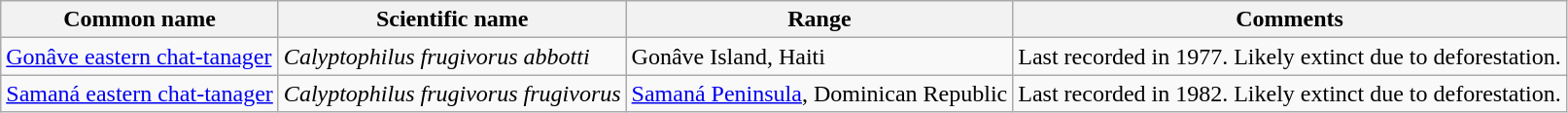<table class="wikitable sortable">
<tr>
<th>Common name</th>
<th>Scientific name</th>
<th>Range</th>
<th class="unsortable">Comments</th>
</tr>
<tr>
<td><a href='#'>Gonâve eastern chat-tanager</a></td>
<td><em>Calyptophilus frugivorus abbotti</em></td>
<td>Gonâve Island, Haiti</td>
<td>Last recorded in 1977. Likely extinct due to deforestation.</td>
</tr>
<tr>
<td><a href='#'>Samaná eastern chat-tanager</a></td>
<td><em>Calyptophilus frugivorus frugivorus</em></td>
<td><a href='#'>Samaná Peninsula</a>, Dominican Republic</td>
<td>Last recorded in 1982. Likely extinct due to deforestation.</td>
</tr>
</table>
